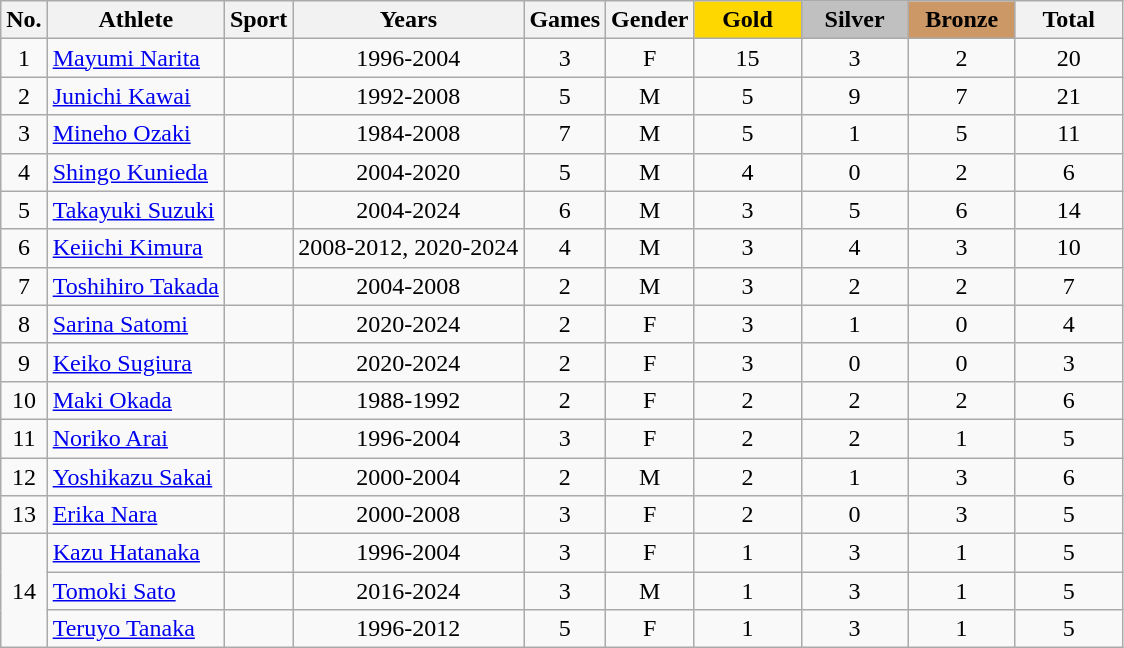<table class="wikitable sortable">
<tr>
<th>No.</th>
<th>Athlete</th>
<th>Sport</th>
<th>Years</th>
<th>Games</th>
<th>Gender</th>
<th style="background:gold; width:4.0em; font-weight:bold;">Gold</th>
<th style="background:silver; width:4.0em; font-weight:bold;">Silver</th>
<th style="background:#c96; width:4.0em; font-weight:bold;">Bronze</th>
<th style="width:4.0em;">Total</th>
</tr>
<tr align=center>
<td>1</td>
<td align=left><a href='#'>Mayumi Narita</a></td>
<td align=left></td>
<td>1996-2004</td>
<td>3</td>
<td>F</td>
<td>15</td>
<td>3</td>
<td>2</td>
<td>20</td>
</tr>
<tr align=center>
<td>2</td>
<td align=left><a href='#'>Junichi Kawai</a></td>
<td align=left></td>
<td>1992-2008</td>
<td>5</td>
<td>M</td>
<td>5</td>
<td>9</td>
<td>7</td>
<td>21</td>
</tr>
<tr align=center>
<td>3</td>
<td align=left><a href='#'>Mineho Ozaki</a></td>
<td align=left></td>
<td>1984-2008</td>
<td>7</td>
<td>M</td>
<td>5</td>
<td>1</td>
<td>5</td>
<td>11</td>
</tr>
<tr align=center>
<td>4</td>
<td align=left><a href='#'>Shingo Kunieda</a></td>
<td align=left></td>
<td>2004-2020</td>
<td>5</td>
<td>M</td>
<td>4</td>
<td>0</td>
<td>2</td>
<td>6</td>
</tr>
<tr align=center>
<td>5</td>
<td align=left><a href='#'>Takayuki Suzuki</a></td>
<td align=left></td>
<td>2004-2024</td>
<td>6</td>
<td>M</td>
<td>3</td>
<td>5</td>
<td>6</td>
<td>14</td>
</tr>
<tr align=center>
<td>6</td>
<td align=left><a href='#'>Keiichi Kimura</a></td>
<td align=left></td>
<td>2008-2012, 2020-2024</td>
<td>4</td>
<td>M</td>
<td>3</td>
<td>4</td>
<td>3</td>
<td>10</td>
</tr>
<tr align=center>
<td>7</td>
<td align=left><a href='#'>Toshihiro Takada</a></td>
<td align=left></td>
<td>2004-2008</td>
<td>2</td>
<td>M</td>
<td>3</td>
<td>2</td>
<td>2</td>
<td>7</td>
</tr>
<tr align=center>
<td>8</td>
<td align=left><a href='#'>Sarina Satomi</a></td>
<td align=left></td>
<td>2020-2024</td>
<td>2</td>
<td>F</td>
<td>3</td>
<td>1</td>
<td>0</td>
<td>4</td>
</tr>
<tr align=center>
<td>9</td>
<td align=left><a href='#'>Keiko Sugiura</a></td>
<td align=left></td>
<td>2020-2024</td>
<td>2</td>
<td>F</td>
<td>3</td>
<td>0</td>
<td>0</td>
<td>3</td>
</tr>
<tr align=center>
<td>10</td>
<td align=left><a href='#'>Maki Okada</a></td>
<td align=left></td>
<td>1988-1992</td>
<td>2</td>
<td>F</td>
<td>2</td>
<td>2</td>
<td>2</td>
<td>6</td>
</tr>
<tr align=center>
<td>11</td>
<td align=left><a href='#'>Noriko Arai</a></td>
<td align=left></td>
<td>1996-2004</td>
<td>3</td>
<td>F</td>
<td>2</td>
<td>2</td>
<td>1</td>
<td>5</td>
</tr>
<tr align=center>
<td>12</td>
<td align=left><a href='#'>Yoshikazu Sakai</a></td>
<td align=left></td>
<td>2000-2004</td>
<td>2</td>
<td>M</td>
<td>2</td>
<td>1</td>
<td>3</td>
<td>6</td>
</tr>
<tr align=center>
<td>13</td>
<td align=left><a href='#'>Erika Nara</a></td>
<td align=left></td>
<td>2000-2008</td>
<td>3</td>
<td>F</td>
<td>2</td>
<td>0</td>
<td>3</td>
<td>5</td>
</tr>
<tr align=center>
<td rowspan=3>14</td>
<td align=left><a href='#'>Kazu Hatanaka</a></td>
<td align=left></td>
<td>1996-2004</td>
<td>3</td>
<td>F</td>
<td>1</td>
<td>3</td>
<td>1</td>
<td>5</td>
</tr>
<tr align=center>
<td align=left><a href='#'>Tomoki Sato</a></td>
<td align=left></td>
<td>2016-2024</td>
<td>3</td>
<td>M</td>
<td>1</td>
<td>3</td>
<td>1</td>
<td>5</td>
</tr>
<tr align=center>
<td align=left><a href='#'>Teruyo Tanaka</a></td>
<td align=left></td>
<td>1996-2012</td>
<td>5</td>
<td>F</td>
<td>1</td>
<td>3</td>
<td>1</td>
<td>5</td>
</tr>
</table>
